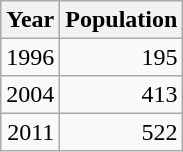<table class="wikitable" style="line-height:1.1em;">
<tr>
<th>Year</th>
<th>Population</th>
</tr>
<tr align="right">
<td>1996</td>
<td>195</td>
</tr>
<tr align="right">
<td>2004</td>
<td>413</td>
</tr>
<tr align="right">
<td>2011</td>
<td>522</td>
</tr>
</table>
